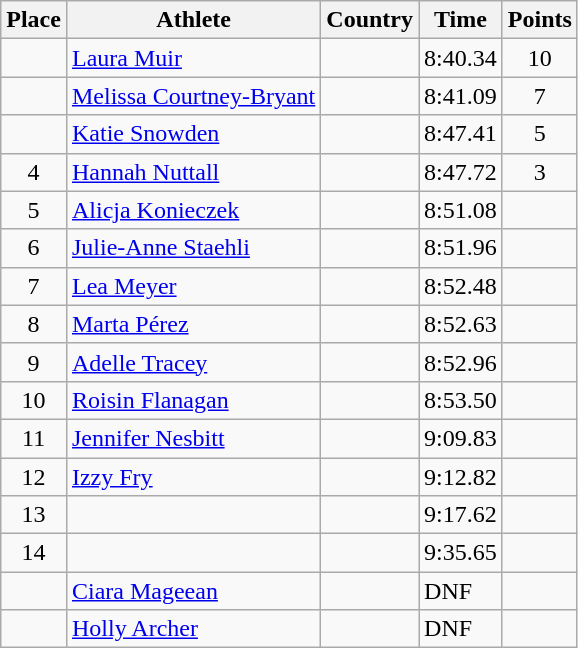<table class="wikitable">
<tr>
<th>Place</th>
<th>Athlete</th>
<th>Country</th>
<th>Time</th>
<th>Points</th>
</tr>
<tr>
<td align=center></td>
<td><a href='#'>Laura Muir</a></td>
<td></td>
<td>8:40.34</td>
<td align=center>10</td>
</tr>
<tr>
<td align=center></td>
<td><a href='#'>Melissa Courtney-Bryant</a></td>
<td></td>
<td>8:41.09</td>
<td align=center>7</td>
</tr>
<tr>
<td align=center></td>
<td><a href='#'>Katie Snowden</a></td>
<td></td>
<td>8:47.41</td>
<td align=center>5</td>
</tr>
<tr>
<td align=center>4</td>
<td><a href='#'>Hannah Nuttall</a></td>
<td></td>
<td>8:47.72</td>
<td align=center>3</td>
</tr>
<tr>
<td align=center>5</td>
<td><a href='#'>Alicja Konieczek</a></td>
<td></td>
<td>8:51.08</td>
<td align=center></td>
</tr>
<tr>
<td align=center>6</td>
<td><a href='#'>Julie-Anne Staehli</a></td>
<td></td>
<td>8:51.96</td>
<td align=center></td>
</tr>
<tr>
<td align=center>7</td>
<td><a href='#'>Lea Meyer</a></td>
<td></td>
<td>8:52.48</td>
<td align=center></td>
</tr>
<tr>
<td align=center>8</td>
<td><a href='#'>Marta Pérez</a></td>
<td></td>
<td>8:52.63</td>
<td align=center></td>
</tr>
<tr>
<td align=center>9</td>
<td><a href='#'>Adelle Tracey</a></td>
<td></td>
<td>8:52.96</td>
<td align=center></td>
</tr>
<tr>
<td align=center>10</td>
<td><a href='#'>Roisin Flanagan</a></td>
<td></td>
<td>8:53.50</td>
<td align=center></td>
</tr>
<tr>
<td align=center>11</td>
<td><a href='#'>Jennifer Nesbitt</a></td>
<td></td>
<td>9:09.83</td>
<td align=center></td>
</tr>
<tr>
<td align=center>12</td>
<td><a href='#'>Izzy Fry</a></td>
<td></td>
<td>9:12.82</td>
<td align=center></td>
</tr>
<tr>
<td align=center>13</td>
<td></td>
<td></td>
<td>9:17.62</td>
<td align=center></td>
</tr>
<tr>
<td align=center>14</td>
<td></td>
<td></td>
<td>9:35.65</td>
<td align=center></td>
</tr>
<tr>
<td align=center></td>
<td><a href='#'>Ciara Mageean</a></td>
<td></td>
<td>DNF</td>
<td align=center></td>
</tr>
<tr>
<td align=center></td>
<td><a href='#'>Holly Archer</a></td>
<td></td>
<td>DNF</td>
<td align=center></td>
</tr>
</table>
